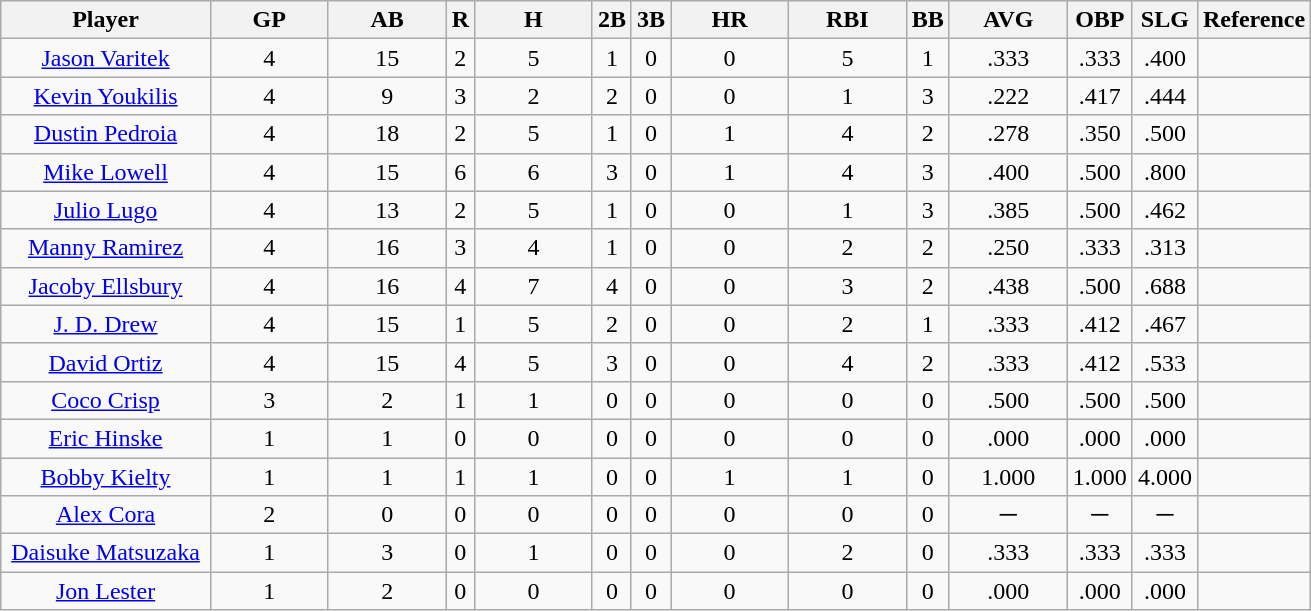<table class="wikitable sortable" style="text-align:center">
<tr>
<th width="16%">Player</th>
<th width="9%">GP</th>
<th width="9%">AB</th>
<th>R</th>
<th width="9%">H</th>
<th>2B</th>
<th>3B</th>
<th width="9%">HR</th>
<th width="9%">RBI</th>
<th>BB</th>
<th width="9%">AVG</th>
<th>OBP</th>
<th>SLG</th>
<th>Reference</th>
</tr>
<tr>
<td><a href='#'>Jason Varitek</a></td>
<td>4</td>
<td>15</td>
<td>2</td>
<td>5</td>
<td>1</td>
<td>0</td>
<td>0</td>
<td>5</td>
<td>1</td>
<td>.333</td>
<td>.333</td>
<td>.400</td>
<td></td>
</tr>
<tr>
<td><a href='#'>Kevin Youkilis</a></td>
<td>4</td>
<td>9</td>
<td>3</td>
<td>2</td>
<td>2</td>
<td>0</td>
<td>0</td>
<td>1</td>
<td>3</td>
<td>.222</td>
<td>.417</td>
<td>.444</td>
<td></td>
</tr>
<tr>
<td><a href='#'>Dustin Pedroia</a></td>
<td>4</td>
<td>18</td>
<td>2</td>
<td>5</td>
<td>1</td>
<td>0</td>
<td>1</td>
<td>4</td>
<td>2</td>
<td>.278</td>
<td>.350</td>
<td>.500</td>
<td></td>
</tr>
<tr>
<td><a href='#'>Mike Lowell</a></td>
<td>4</td>
<td>15</td>
<td>6</td>
<td>6</td>
<td>3</td>
<td>0</td>
<td>1</td>
<td>4</td>
<td>3</td>
<td>.400</td>
<td>.500</td>
<td>.800</td>
<td></td>
</tr>
<tr>
<td><a href='#'>Julio Lugo</a></td>
<td>4</td>
<td>13</td>
<td>2</td>
<td>5</td>
<td>1</td>
<td>0</td>
<td>0</td>
<td>1</td>
<td>3</td>
<td>.385</td>
<td>.500</td>
<td>.462</td>
<td></td>
</tr>
<tr>
<td><a href='#'>Manny Ramirez</a></td>
<td>4</td>
<td>16</td>
<td>3</td>
<td>4</td>
<td>1</td>
<td>0</td>
<td>0</td>
<td>2</td>
<td>2</td>
<td>.250</td>
<td>.333</td>
<td>.313</td>
<td></td>
</tr>
<tr>
<td><a href='#'>Jacoby Ellsbury</a></td>
<td>4</td>
<td>16</td>
<td>4</td>
<td>7</td>
<td>4</td>
<td>0</td>
<td>0</td>
<td>3</td>
<td>2</td>
<td>.438</td>
<td>.500</td>
<td>.688</td>
<td></td>
</tr>
<tr>
<td><a href='#'>J. D. Drew</a></td>
<td>4</td>
<td>15</td>
<td>1</td>
<td>5</td>
<td>2</td>
<td>0</td>
<td>0</td>
<td>2</td>
<td>1</td>
<td>.333</td>
<td>.412</td>
<td>.467</td>
<td></td>
</tr>
<tr>
<td><a href='#'>David Ortiz</a></td>
<td>4</td>
<td>15</td>
<td>4</td>
<td>5</td>
<td>3</td>
<td>0</td>
<td>0</td>
<td>4</td>
<td>2</td>
<td>.333</td>
<td>.412</td>
<td>.533</td>
<td></td>
</tr>
<tr>
<td><a href='#'>Coco Crisp</a></td>
<td>3</td>
<td>2</td>
<td>1</td>
<td>1</td>
<td>0</td>
<td>0</td>
<td>0</td>
<td>0</td>
<td>0</td>
<td>.500</td>
<td>.500</td>
<td>.500</td>
<td></td>
</tr>
<tr>
<td><a href='#'>Eric Hinske</a></td>
<td>1</td>
<td>1</td>
<td>0</td>
<td>0</td>
<td>0</td>
<td>0</td>
<td>0</td>
<td>0</td>
<td>0</td>
<td>.000</td>
<td>.000</td>
<td>.000</td>
<td></td>
</tr>
<tr>
<td><a href='#'>Bobby Kielty</a></td>
<td>1</td>
<td>1</td>
<td>1</td>
<td>1</td>
<td>0</td>
<td>0</td>
<td>1</td>
<td>1</td>
<td>0</td>
<td>1.000</td>
<td>1.000</td>
<td>4.000</td>
<td></td>
</tr>
<tr>
<td><a href='#'>Alex Cora</a></td>
<td>2</td>
<td>0</td>
<td>0</td>
<td>0</td>
<td>0</td>
<td>0</td>
<td>0</td>
<td>0</td>
<td>0</td>
<td>─</td>
<td>─</td>
<td>─</td>
<td></td>
</tr>
<tr>
<td><a href='#'>Daisuke Matsuzaka</a></td>
<td>1</td>
<td>3</td>
<td>0</td>
<td>1</td>
<td>0</td>
<td>0</td>
<td>0</td>
<td>2</td>
<td>0</td>
<td>.333</td>
<td>.333</td>
<td>.333</td>
<td></td>
</tr>
<tr>
<td><a href='#'>Jon Lester</a></td>
<td>1</td>
<td>2</td>
<td>0</td>
<td>0</td>
<td>0</td>
<td>0</td>
<td>0</td>
<td>0</td>
<td>0</td>
<td>.000</td>
<td>.000</td>
<td>.000</td>
<td></td>
</tr>
</table>
